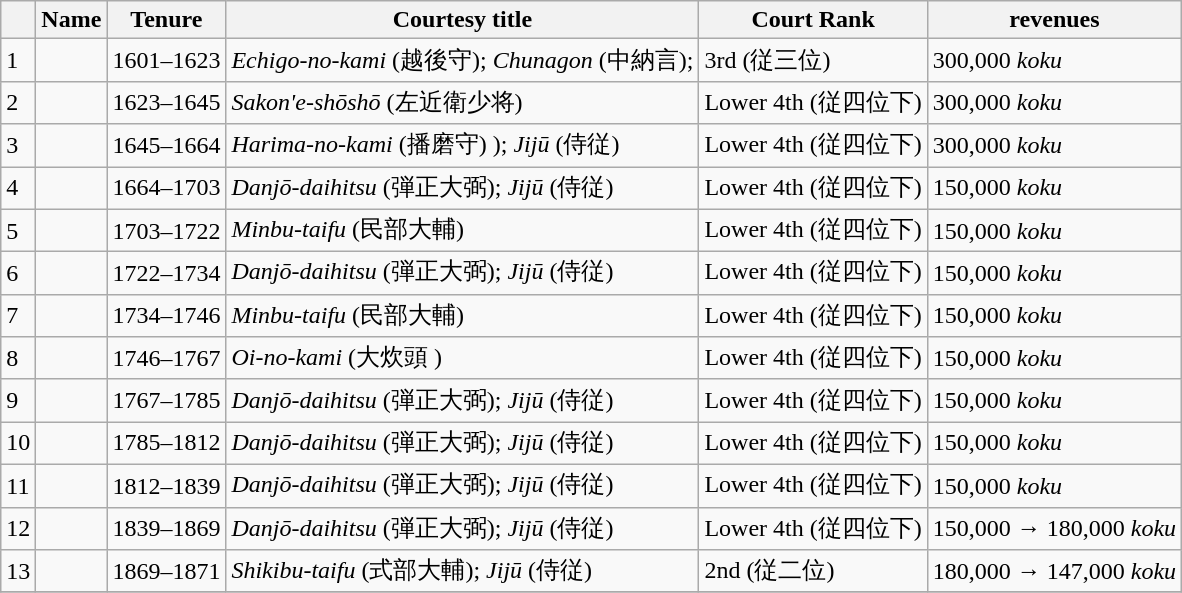<table class=wikitable>
<tr>
<th></th>
<th>Name</th>
<th>Tenure</th>
<th>Courtesy title</th>
<th>Court Rank</th>
<th>revenues</th>
</tr>
<tr>
<td>1</td>
<td></td>
<td>1601–1623</td>
<td><em>Echigo-no-kami</em> (越後守); <em>Chunagon</em> (中納言);</td>
<td>3rd (従三位)　</td>
<td>300,000 <em>koku</em></td>
</tr>
<tr>
<td>2</td>
<td></td>
<td>1623–1645</td>
<td><em>Sakon'e-shōshō</em> (左近衛少将)</td>
<td>Lower 4th (従四位下)</td>
<td>300,000 <em>koku</em></td>
</tr>
<tr>
<td>3</td>
<td></td>
<td>1645–1664</td>
<td><em>Harima-no-kami</em> (播磨守) ); <em>Jijū</em> (侍従)</td>
<td>Lower 4th (従四位下)</td>
<td>300,000 <em>koku</em></td>
</tr>
<tr>
<td>4</td>
<td></td>
<td>1664–1703</td>
<td><em>Danjō-daihitsu</em> (弾正大弼);  <em>Jijū</em> (侍従)</td>
<td>Lower 4th (従四位下)</td>
<td>150,000 <em>koku</em></td>
</tr>
<tr>
<td>5</td>
<td></td>
<td>1703–1722</td>
<td><em>Minbu-taifu</em> (民部大輔)</td>
<td>Lower 4th (従四位下)</td>
<td>150,000 <em>koku</em></td>
</tr>
<tr>
<td>6</td>
<td></td>
<td>1722–1734</td>
<td><em>Danjō-daihitsu</em> (弾正大弼);  <em>Jijū</em> (侍従)</td>
<td>Lower 4th (従四位下)</td>
<td>150,000 <em>koku</em></td>
</tr>
<tr>
<td>7</td>
<td></td>
<td>1734–1746</td>
<td><em>Minbu-taifu</em> (民部大輔)</td>
<td>Lower 4th (従四位下)</td>
<td>150,000 <em>koku</em></td>
</tr>
<tr>
<td>8</td>
<td></td>
<td>1746–1767</td>
<td><em>Oi-no-kami</em> (大炊頭 )</td>
<td>Lower 4th (従四位下)</td>
<td>150,000 <em>koku</em></td>
</tr>
<tr>
<td>9</td>
<td></td>
<td>1767–1785</td>
<td><em>Danjō-daihitsu</em> (弾正大弼);  <em>Jijū</em> (侍従)</td>
<td>Lower 4th (従四位下)</td>
<td>150,000 <em>koku</em></td>
</tr>
<tr>
<td>10</td>
<td></td>
<td>1785–1812</td>
<td><em>Danjō-daihitsu</em> (弾正大弼);  <em>Jijū</em> (侍従)</td>
<td>Lower 4th (従四位下)</td>
<td>150,000 <em>koku</em></td>
</tr>
<tr>
<td>11</td>
<td></td>
<td>1812–1839</td>
<td><em>Danjō-daihitsu</em> (弾正大弼);  <em>Jijū</em> (侍従)</td>
<td>Lower 4th (従四位下)</td>
<td>150,000 <em>koku</em></td>
</tr>
<tr>
<td>12</td>
<td></td>
<td>1839–1869</td>
<td><em>Danjō-daihitsu</em> (弾正大弼);  <em>Jijū</em> (侍従)</td>
<td>Lower 4th (従四位下)</td>
<td>150,000 → 180,000 <em>koku</em></td>
</tr>
<tr>
<td>13</td>
<td></td>
<td>1869–1871</td>
<td><em>Shikibu-taifu</em>  (式部大輔);  <em>Jijū</em> (侍従)</td>
<td>2nd (従二位)</td>
<td>180,000 → 147,000 <em>koku</em></td>
</tr>
<tr>
</tr>
</table>
